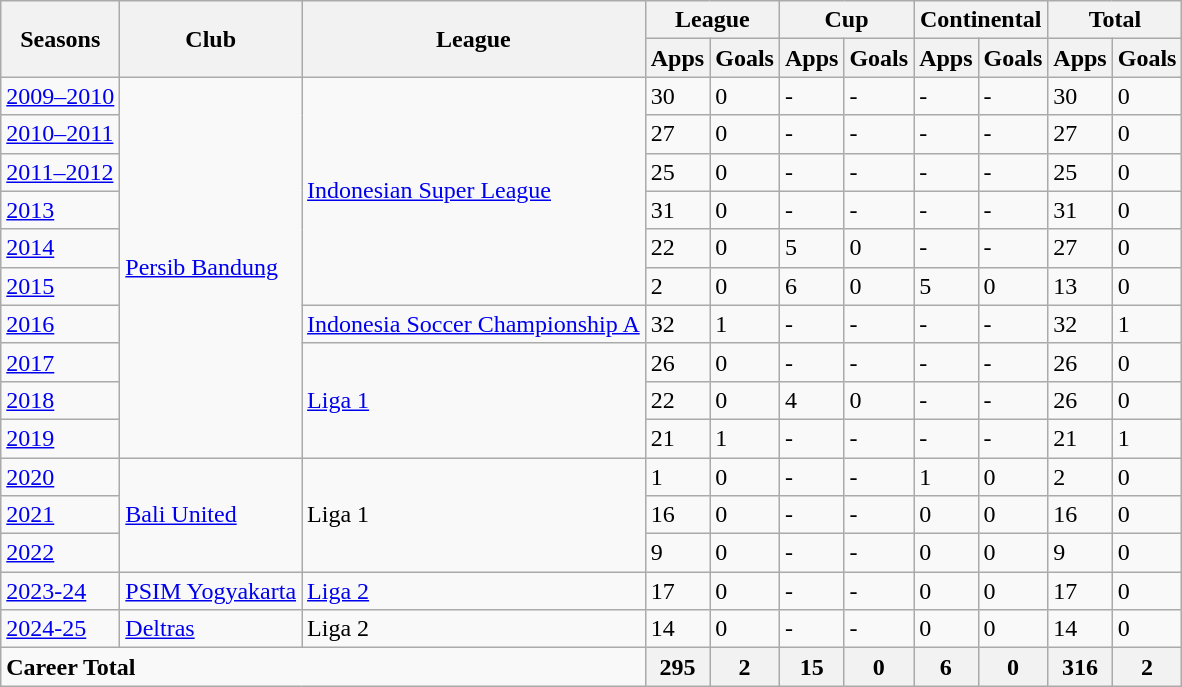<table class="wikitable">
<tr>
<th rowspan="2">Seasons</th>
<th rowspan="2">Club</th>
<th rowspan="2">League</th>
<th colspan="2">League</th>
<th colspan="2">Cup</th>
<th colspan="2">Continental</th>
<th colspan="2">Total</th>
</tr>
<tr>
<th>Apps</th>
<th>Goals</th>
<th>Apps</th>
<th>Goals</th>
<th>Apps</th>
<th>Goals</th>
<th>Apps</th>
<th>Goals</th>
</tr>
<tr>
<td><a href='#'>2009–2010</a></td>
<td rowspan="10"><a href='#'>Persib Bandung</a></td>
<td rowspan="6"><a href='#'>Indonesian Super League</a></td>
<td>30</td>
<td>0</td>
<td>-</td>
<td>-</td>
<td>-</td>
<td>-</td>
<td>30</td>
<td>0</td>
</tr>
<tr>
<td><a href='#'>2010–2011</a></td>
<td>27</td>
<td>0</td>
<td>-</td>
<td>-</td>
<td>-</td>
<td>-</td>
<td>27</td>
<td>0</td>
</tr>
<tr>
<td><a href='#'>2011–2012</a></td>
<td>25</td>
<td>0</td>
<td>-</td>
<td>-</td>
<td>-</td>
<td>-</td>
<td>25</td>
<td>0</td>
</tr>
<tr>
<td><a href='#'>2013</a></td>
<td>31</td>
<td>0</td>
<td>-</td>
<td>-</td>
<td>-</td>
<td>-</td>
<td>31</td>
<td>0</td>
</tr>
<tr>
<td><a href='#'>2014</a></td>
<td>22</td>
<td>0</td>
<td>5</td>
<td>0</td>
<td>-</td>
<td>-</td>
<td>27</td>
<td>0</td>
</tr>
<tr>
<td><a href='#'>2015</a></td>
<td>2</td>
<td>0</td>
<td>6</td>
<td>0</td>
<td>5</td>
<td>0</td>
<td>13</td>
<td>0</td>
</tr>
<tr>
<td><a href='#'>2016</a></td>
<td><a href='#'>Indonesia Soccer Championship A</a></td>
<td>32</td>
<td>1</td>
<td>-</td>
<td>-</td>
<td>-</td>
<td>-</td>
<td>32</td>
<td>1</td>
</tr>
<tr>
<td><a href='#'>2017</a></td>
<td rowspan="3"><a href='#'>Liga 1</a></td>
<td>26</td>
<td>0</td>
<td>-</td>
<td>-</td>
<td>-</td>
<td>-</td>
<td>26</td>
<td>0</td>
</tr>
<tr>
<td><a href='#'>2018</a></td>
<td>22</td>
<td>0</td>
<td>4</td>
<td>0</td>
<td>-</td>
<td>-</td>
<td>26</td>
<td>0</td>
</tr>
<tr>
<td><a href='#'>2019</a></td>
<td>21</td>
<td>1</td>
<td>-</td>
<td>-</td>
<td>-</td>
<td>-</td>
<td>21</td>
<td>1</td>
</tr>
<tr>
<td><a href='#'>2020</a></td>
<td rowspan="3"><a href='#'>Bali United</a></td>
<td rowspan="3">Liga 1</td>
<td>1</td>
<td>0</td>
<td>-</td>
<td>-</td>
<td>1</td>
<td>0</td>
<td>2</td>
<td>0</td>
</tr>
<tr>
<td><a href='#'>2021</a></td>
<td>16</td>
<td>0</td>
<td>-</td>
<td>-</td>
<td>0</td>
<td>0</td>
<td>16</td>
<td>0</td>
</tr>
<tr>
<td><a href='#'>2022</a></td>
<td>9</td>
<td>0</td>
<td>-</td>
<td>-</td>
<td>0</td>
<td>0</td>
<td>9</td>
<td>0</td>
</tr>
<tr>
<td><a href='#'>2023-24</a></td>
<td rowspan="1"><a href='#'>PSIM Yogyakarta</a></td>
<td rowspan="1"><a href='#'>Liga 2</a></td>
<td>17</td>
<td>0</td>
<td>-</td>
<td>-</td>
<td>0</td>
<td>0</td>
<td>17</td>
<td>0</td>
</tr>
<tr>
<td><a href='#'>2024-25</a></td>
<td rowspan="1"><a href='#'>Deltras</a></td>
<td rowspan="1">Liga 2</td>
<td>14</td>
<td>0</td>
<td>-</td>
<td>-</td>
<td>0</td>
<td>0</td>
<td>14</td>
<td>0</td>
</tr>
<tr>
<td colspan="3"><strong>Career Total</strong></td>
<th>295</th>
<th>2</th>
<th>15</th>
<th>0</th>
<th>6</th>
<th>0</th>
<th>316</th>
<th>2</th>
</tr>
</table>
